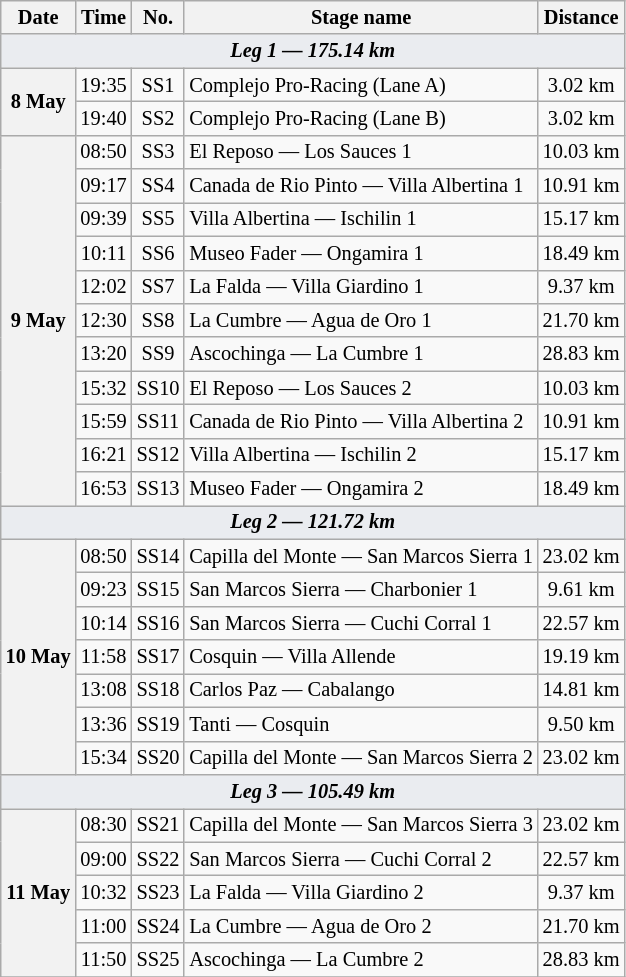<table class="wikitable" style="font-size: 85%;">
<tr>
<th>Date</th>
<th>Time</th>
<th>No.</th>
<th>Stage name</th>
<th>Distance</th>
</tr>
<tr>
<td style="background-color:#EAECF0; text-align:center" colspan="5"><strong><em>Leg 1 — 175.14 km</em></strong></td>
</tr>
<tr>
<th rowspan="2">8 May</th>
<td align="center">19:35</td>
<td align="center">SS1</td>
<td>Complejo Pro-Racing (Lane A)</td>
<td align="center">3.02 km</td>
</tr>
<tr>
<td align="center">19:40</td>
<td align="center">SS2</td>
<td>Complejo Pro-Racing (Lane B)</td>
<td align="center">3.02 km</td>
</tr>
<tr>
<th rowspan="11">9 May</th>
<td align="center">08:50</td>
<td align="center">SS3</td>
<td>El Reposo — Los Sauces 1</td>
<td align="center">10.03 km</td>
</tr>
<tr>
<td align="center">09:17</td>
<td align="center">SS4</td>
<td>Canada de Rio Pinto — Villa Albertina 1</td>
<td align="center">10.91 km</td>
</tr>
<tr>
<td align="center">09:39</td>
<td align="center">SS5</td>
<td>Villa Albertina — Ischilin 1</td>
<td align="center">15.17 km</td>
</tr>
<tr>
<td align="center">10:11</td>
<td align="center">SS6</td>
<td>Museo Fader — Ongamira 1</td>
<td align="center">18.49 km</td>
</tr>
<tr>
<td align="center">12:02</td>
<td align="center">SS7</td>
<td>La Falda — Villa Giardino 1</td>
<td align="center">9.37 km</td>
</tr>
<tr>
<td align="center">12:30</td>
<td align="center">SS8</td>
<td>La Cumbre — Agua de Oro 1</td>
<td align="center">21.70 km</td>
</tr>
<tr>
<td align="center">13:20</td>
<td align="center">SS9</td>
<td>Ascochinga — La Cumbre 1</td>
<td align="center">28.83 km</td>
</tr>
<tr>
<td align="center">15:32</td>
<td align="center">SS10</td>
<td>El Reposo — Los Sauces 2</td>
<td align="center">10.03 km</td>
</tr>
<tr>
<td align="center">15:59</td>
<td align="center">SS11</td>
<td>Canada de Rio Pinto — Villa Albertina 2</td>
<td align="center">10.91 km</td>
</tr>
<tr>
<td align="center">16:21</td>
<td align="center">SS12</td>
<td>Villa Albertina — Ischilin 2</td>
<td align="center">15.17 km</td>
</tr>
<tr>
<td align="center">16:53</td>
<td align="center">SS13</td>
<td>Museo Fader — Ongamira 2</td>
<td align="center">18.49 km</td>
</tr>
<tr>
<td style="background-color:#EAECF0; text-align:center" colspan="5"><strong><em>Leg 2 — 121.72 km</em></strong></td>
</tr>
<tr>
<th rowspan="7">10 May</th>
<td align="center">08:50</td>
<td align="center">SS14</td>
<td>Capilla del Monte — San Marcos Sierra 1</td>
<td align="center">23.02 km</td>
</tr>
<tr>
<td align="center">09:23</td>
<td align="center">SS15</td>
<td>San Marcos Sierra — Charbonier 1</td>
<td align="center">9.61 km</td>
</tr>
<tr>
<td align="center">10:14</td>
<td align="center">SS16</td>
<td>San Marcos Sierra — Cuchi Corral 1</td>
<td align="center">22.57 km</td>
</tr>
<tr>
<td align="center">11:58</td>
<td align="center">SS17</td>
<td>Cosquin — Villa Allende</td>
<td align="center">19.19 km</td>
</tr>
<tr>
<td align="center">13:08</td>
<td align="center">SS18</td>
<td>Carlos Paz — Cabalango</td>
<td align="center">14.81 km</td>
</tr>
<tr>
<td align="center">13:36</td>
<td align="center">SS19</td>
<td>Tanti — Cosquin</td>
<td align="center">9.50 km</td>
</tr>
<tr>
<td align="center">15:34</td>
<td align="center">SS20</td>
<td>Capilla del Monte — San Marcos Sierra 2</td>
<td align="center">23.02 km</td>
</tr>
<tr>
<td style="background-color:#EAECF0; text-align:center" colspan="5"><strong><em>Leg 3 — 105.49 km</em></strong></td>
</tr>
<tr>
<th rowspan="5">11 May</th>
<td align="center">08:30</td>
<td align="center">SS21</td>
<td>Capilla del Monte — San Marcos Sierra 3</td>
<td align="center">23.02 km</td>
</tr>
<tr>
<td align="center">09:00</td>
<td align="center">SS22</td>
<td>San Marcos Sierra — Cuchi Corral 2</td>
<td align="center">22.57 km</td>
</tr>
<tr>
<td align="center">10:32</td>
<td align="center">SS23</td>
<td>La Falda — Villa Giardino 2</td>
<td align="center">9.37 km</td>
</tr>
<tr>
<td align="center">11:00</td>
<td align="center">SS24</td>
<td>La Cumbre — Agua de Oro 2</td>
<td align="center">21.70 km</td>
</tr>
<tr>
<td align="center">11:50</td>
<td align="center">SS25</td>
<td>Ascochinga — La Cumbre 2</td>
<td align="center">28.83 km</td>
</tr>
<tr>
</tr>
</table>
